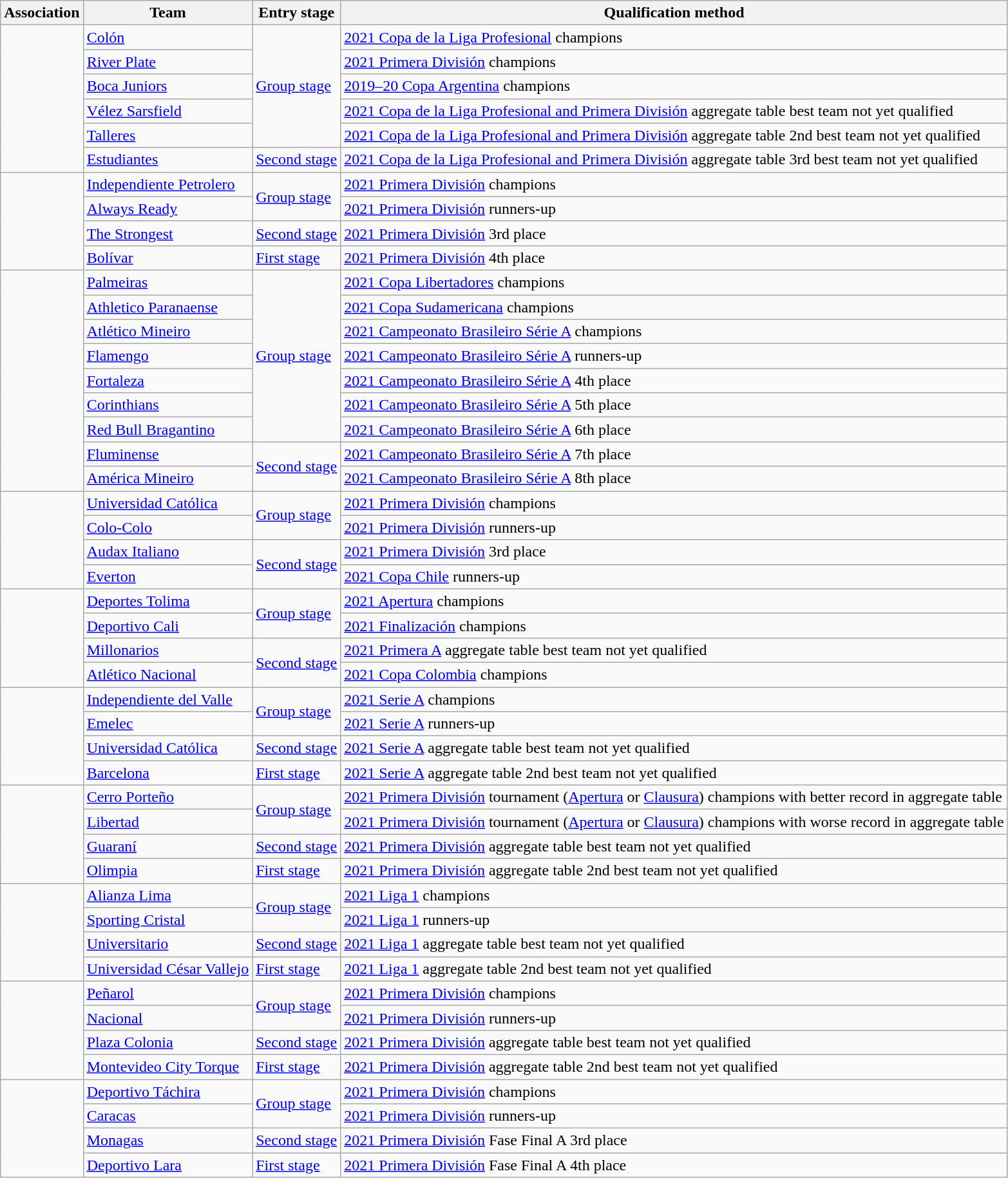<table class="wikitable">
<tr>
<th>Association</th>
<th>Team </th>
<th>Entry stage</th>
<th>Qualification method</th>
</tr>
<tr>
<td rowspan=6><br></td>
<td><a href='#'>Colón</a> </td>
<td rowspan=5><a href='#'>Group stage</a></td>
<td><a href='#'>2021 Copa de la Liga Profesional</a> champions</td>
</tr>
<tr>
<td><a href='#'>River Plate</a> </td>
<td><a href='#'>2021 Primera División</a> champions</td>
</tr>
<tr>
<td><a href='#'>Boca Juniors</a> </td>
<td><a href='#'>2019–20 Copa Argentina</a> champions</td>
</tr>
<tr>
<td><a href='#'>Vélez Sarsfield</a> </td>
<td><a href='#'>2021 Copa de la Liga Profesional and Primera División</a> aggregate table best team not yet qualified</td>
</tr>
<tr>
<td><a href='#'>Talleres</a> </td>
<td><a href='#'>2021 Copa de la Liga Profesional and Primera División</a> aggregate table 2nd best team not yet qualified</td>
</tr>
<tr>
<td><a href='#'>Estudiantes</a> </td>
<td><a href='#'>Second stage</a></td>
<td><a href='#'>2021 Copa de la Liga Profesional and Primera División</a> aggregate table 3rd best team not yet qualified</td>
</tr>
<tr>
<td rowspan=4><br></td>
<td><a href='#'>Independiente Petrolero</a> </td>
<td rowspan=2><a href='#'>Group stage</a></td>
<td><a href='#'>2021 Primera División</a> champions</td>
</tr>
<tr>
<td><a href='#'>Always Ready</a> </td>
<td><a href='#'>2021 Primera División</a> runners-up</td>
</tr>
<tr>
<td><a href='#'>The Strongest</a> </td>
<td><a href='#'>Second stage</a></td>
<td><a href='#'>2021 Primera División</a> 3rd place</td>
</tr>
<tr>
<td><a href='#'>Bolívar</a> </td>
<td><a href='#'>First stage</a></td>
<td><a href='#'>2021 Primera División</a> 4th place</td>
</tr>
<tr>
<td rowspan=9><br></td>
<td><a href='#'>Palmeiras</a> </td>
<td rowspan=7><a href='#'>Group stage</a></td>
<td><a href='#'>2021 Copa Libertadores</a> champions</td>
</tr>
<tr>
<td><a href='#'>Athletico Paranaense</a> </td>
<td><a href='#'>2021 Copa Sudamericana</a> champions</td>
</tr>
<tr>
<td><a href='#'>Atlético Mineiro</a> </td>
<td><a href='#'>2021 Campeonato Brasileiro Série A</a> champions</td>
</tr>
<tr>
<td><a href='#'>Flamengo</a> </td>
<td><a href='#'>2021 Campeonato Brasileiro Série A</a> runners-up</td>
</tr>
<tr>
<td><a href='#'>Fortaleza</a> </td>
<td><a href='#'>2021 Campeonato Brasileiro Série A</a> 4th place</td>
</tr>
<tr>
<td><a href='#'>Corinthians</a> </td>
<td><a href='#'>2021 Campeonato Brasileiro Série A</a> 5th place</td>
</tr>
<tr>
<td><a href='#'>Red Bull Bragantino</a> </td>
<td><a href='#'>2021 Campeonato Brasileiro Série A</a> 6th place</td>
</tr>
<tr>
<td><a href='#'>Fluminense</a> </td>
<td rowspan=2><a href='#'>Second stage</a></td>
<td><a href='#'>2021 Campeonato Brasileiro Série A</a> 7th place</td>
</tr>
<tr>
<td><a href='#'>América Mineiro</a> </td>
<td><a href='#'>2021 Campeonato Brasileiro Série A</a> 8th place</td>
</tr>
<tr>
<td rowspan=4><br></td>
<td><a href='#'>Universidad Católica</a> </td>
<td rowspan=2><a href='#'>Group stage</a></td>
<td><a href='#'>2021 Primera División</a> champions</td>
</tr>
<tr>
<td><a href='#'>Colo-Colo</a> </td>
<td><a href='#'>2021 Primera División</a> runners-up</td>
</tr>
<tr>
<td><a href='#'>Audax Italiano</a> </td>
<td rowspan=2><a href='#'>Second stage</a></td>
<td><a href='#'>2021 Primera División</a> 3rd place</td>
</tr>
<tr>
<td><a href='#'>Everton</a> </td>
<td><a href='#'>2021 Copa Chile</a> runners-up</td>
</tr>
<tr>
<td rowspan=4><br></td>
<td><a href='#'>Deportes Tolima</a> </td>
<td rowspan=2><a href='#'>Group stage</a></td>
<td><a href='#'>2021 Apertura</a> champions</td>
</tr>
<tr>
<td><a href='#'>Deportivo Cali</a> </td>
<td><a href='#'>2021 Finalización</a> champions</td>
</tr>
<tr>
<td><a href='#'>Millonarios</a> </td>
<td rowspan=2><a href='#'>Second stage</a></td>
<td><a href='#'>2021 Primera A</a> aggregate table best team not yet qualified</td>
</tr>
<tr>
<td><a href='#'>Atlético Nacional</a> </td>
<td><a href='#'>2021 Copa Colombia</a> champions</td>
</tr>
<tr>
<td rowspan=4><br></td>
<td><a href='#'>Independiente del Valle</a> </td>
<td rowspan=2><a href='#'>Group stage</a></td>
<td><a href='#'>2021 Serie A</a> champions</td>
</tr>
<tr>
<td><a href='#'>Emelec</a> </td>
<td><a href='#'>2021 Serie A</a> runners-up</td>
</tr>
<tr>
<td><a href='#'>Universidad Católica</a> </td>
<td><a href='#'>Second stage</a></td>
<td><a href='#'>2021 Serie A</a> aggregate table best team not yet qualified</td>
</tr>
<tr>
<td><a href='#'>Barcelona</a> </td>
<td><a href='#'>First stage</a></td>
<td><a href='#'>2021 Serie A</a> aggregate table 2nd best team not yet qualified</td>
</tr>
<tr>
<td rowspan=4><br></td>
<td><a href='#'>Cerro Porteño</a> </td>
<td rowspan=2><a href='#'>Group stage</a></td>
<td><a href='#'>2021 Primera División</a> tournament (<a href='#'>Apertura</a> or <a href='#'>Clausura</a>) champions with better record in aggregate table</td>
</tr>
<tr>
<td><a href='#'>Libertad</a> </td>
<td><a href='#'>2021 Primera División</a> tournament (<a href='#'>Apertura</a> or <a href='#'>Clausura</a>) champions with worse record in aggregate table</td>
</tr>
<tr>
<td><a href='#'>Guaraní</a> </td>
<td><a href='#'>Second stage</a></td>
<td><a href='#'>2021 Primera División</a> aggregate table best team not yet qualified</td>
</tr>
<tr>
<td><a href='#'>Olimpia</a> </td>
<td><a href='#'>First stage</a></td>
<td><a href='#'>2021 Primera División</a> aggregate table 2nd best team not yet qualified</td>
</tr>
<tr>
<td rowspan=4><br></td>
<td><a href='#'>Alianza Lima</a> </td>
<td rowspan=2><a href='#'>Group stage</a></td>
<td><a href='#'>2021 Liga 1</a> champions</td>
</tr>
<tr>
<td><a href='#'>Sporting Cristal</a> </td>
<td><a href='#'>2021 Liga 1</a> runners-up</td>
</tr>
<tr>
<td><a href='#'>Universitario</a> </td>
<td><a href='#'>Second stage</a></td>
<td><a href='#'>2021 Liga 1</a> aggregate table best team not yet qualified</td>
</tr>
<tr>
<td><a href='#'>Universidad César Vallejo</a> </td>
<td><a href='#'>First stage</a></td>
<td><a href='#'>2021 Liga 1</a> aggregate table 2nd best team not yet qualified</td>
</tr>
<tr>
<td rowspan=4><br></td>
<td><a href='#'>Peñarol</a> </td>
<td rowspan=2><a href='#'>Group stage</a></td>
<td><a href='#'>2021 Primera División</a> champions</td>
</tr>
<tr>
<td><a href='#'>Nacional</a> </td>
<td><a href='#'>2021 Primera División</a> runners-up</td>
</tr>
<tr>
<td><a href='#'>Plaza Colonia</a> </td>
<td><a href='#'>Second stage</a></td>
<td><a href='#'>2021 Primera División</a> aggregate table best team not yet qualified</td>
</tr>
<tr>
<td><a href='#'>Montevideo City Torque</a> </td>
<td><a href='#'>First stage</a></td>
<td><a href='#'>2021 Primera División</a> aggregate table 2nd best team not yet qualified</td>
</tr>
<tr>
<td rowspan=4><br></td>
<td><a href='#'>Deportivo Táchira</a> </td>
<td rowspan=2><a href='#'>Group stage</a></td>
<td><a href='#'>2021 Primera División</a> champions</td>
</tr>
<tr>
<td><a href='#'>Caracas</a> </td>
<td><a href='#'>2021 Primera División</a> runners-up</td>
</tr>
<tr>
<td><a href='#'>Monagas</a> </td>
<td><a href='#'>Second stage</a></td>
<td><a href='#'>2021 Primera División</a> Fase Final A 3rd place</td>
</tr>
<tr>
<td><a href='#'>Deportivo Lara</a> </td>
<td><a href='#'>First stage</a></td>
<td><a href='#'>2021 Primera División</a> Fase Final A 4th place</td>
</tr>
</table>
